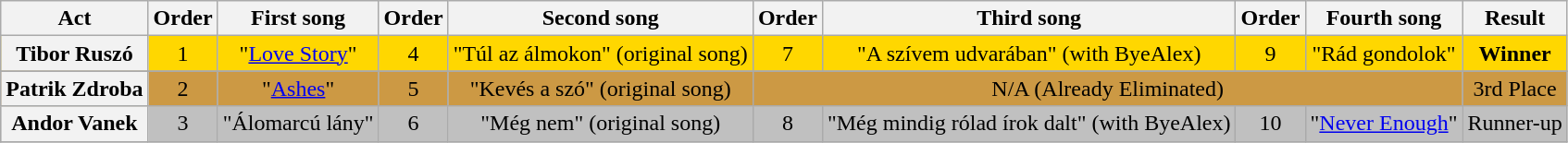<table class="wikitable" style="text-align:center;">
<tr>
<th scope="col">Act</th>
<th scope="col">Order</th>
<th scope="col">First song</th>
<th scope="col">Order</th>
<th scope="col">Second song</th>
<th scope="col">Order</th>
<th scope="col">Third song</th>
<th scope="col">Order</th>
<th scope="col">Fourth song</th>
<th scope="col">Result</th>
</tr>
<tr bgcolor="gold">
<th scope="row">Tibor Ruszó</th>
<td>1</td>
<td>"<a href='#'>Love Story</a>"</td>
<td>4</td>
<td>"Túl az álmokon" (original song)</td>
<td>7</td>
<td>"A szívem udvarában" (with ByeAlex)</td>
<td>9</td>
<td>"Rád gondolok"</td>
<td><strong>Winner</strong></td>
</tr>
<tr>
</tr>
<tr bgcolor="#c94">
<th scope="row">Patrik Zdroba</th>
<td>2</td>
<td>"<a href='#'>Ashes</a>"</td>
<td>5</td>
<td>"Kevés a szó" (original song)</td>
<td colspan=4>N/A (Already Eliminated)</td>
<td>3rd Place</td>
</tr>
<tr bgcolor="silver">
<th scope="row">Andor Vanek</th>
<td>3</td>
<td>"Álomarcú lány"</td>
<td>6</td>
<td>"Még nem" (original song)</td>
<td>8</td>
<td>"Még mindig rólad írok dalt" (with ByeAlex)</td>
<td>10</td>
<td>"<a href='#'>Never Enough</a>"</td>
<td>Runner-up</td>
</tr>
<tr>
</tr>
</table>
